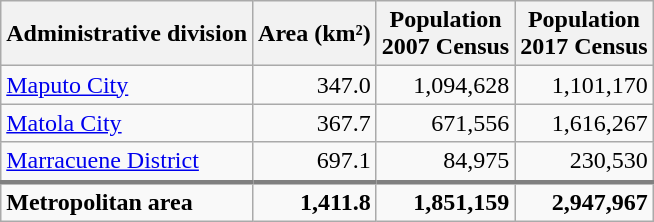<table class="wikitable" style="text-align:right">
<tr>
<th>Administrative division</th>
<th>Area (km²)</th>
<th>Population <br> 2007 Census</th>
<th>Population <br> 2017 Census</th>
</tr>
<tr>
<td align=left><a href='#'>Maputo City</a></td>
<td>347.0</td>
<td>1,094,628</td>
<td>1,101,170</td>
</tr>
<tr>
<td align=left><a href='#'>Matola City</a></td>
<td>367.7</td>
<td>671,556</td>
<td>1,616,267</td>
</tr>
<tr>
<td align=left><a href='#'>Marracuene District</a></td>
<td>697.1</td>
<td>84,975</td>
<td>230,530</td>
</tr>
<tr>
<td align=left style="border-top:3px solid grey;"><strong>Metropolitan area</strong></td>
<td style="border-top:3px solid grey;"><strong>1,411.8</strong></td>
<td style="border-top:3px solid grey;"><strong>1,851,159</strong></td>
<td style="border-top:3px solid grey;"><strong>2,947,967</strong></td>
</tr>
</table>
